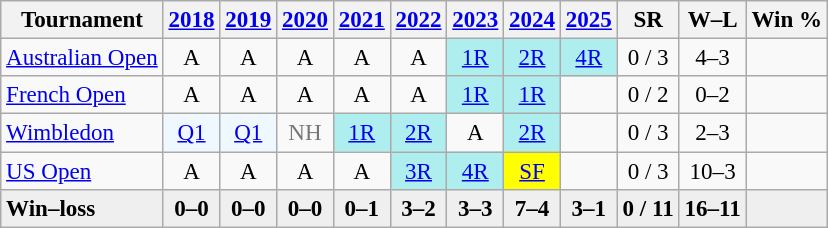<table class="wikitable nowrap" style=text-align:center;font-size:96%>
<tr>
<th>Tournament</th>
<th><a href='#'>2018</a></th>
<th><a href='#'>2019</a></th>
<th><a href='#'>2020</a></th>
<th><a href='#'>2021</a></th>
<th><a href='#'>2022</a></th>
<th><a href='#'>2023</a></th>
<th><a href='#'>2024</a></th>
<th><a href='#'>2025</a></th>
<th>SR</th>
<th>W–L</th>
<th>Win %</th>
</tr>
<tr>
<td align=left><a href='#'>Australian Open</a></td>
<td>A</td>
<td>A</td>
<td>A</td>
<td>A</td>
<td>A</td>
<td style=background:#afeeee><a href='#'>1R</a></td>
<td style=background:#afeeee><a href='#'>2R</a></td>
<td style=background:#afeeee><a href='#'>4R</a></td>
<td>0 / 3</td>
<td>4–3</td>
<td></td>
</tr>
<tr>
<td align=left><a href='#'>French Open</a></td>
<td>A</td>
<td>A</td>
<td>A</td>
<td>A</td>
<td>A</td>
<td style=background:#afeeee><a href='#'>1R</a></td>
<td style=background:#afeeee><a href='#'>1R</a></td>
<td></td>
<td>0 / 2</td>
<td>0–2</td>
<td></td>
</tr>
<tr>
<td align=left><a href='#'>Wimbledon</a></td>
<td style=background:#f0f8ff><a href='#'>Q1</a></td>
<td style=background:#f0f8ff><a href='#'>Q1</a></td>
<td style=color:#767676>NH</td>
<td style=background:#afeeee><a href='#'>1R</a></td>
<td style=background:#afeeee><a href='#'>2R</a></td>
<td>A</td>
<td style=background:#afeeee><a href='#'>2R</a></td>
<td></td>
<td>0 / 3</td>
<td>2–3</td>
<td></td>
</tr>
<tr>
<td align=left><a href='#'>US Open</a></td>
<td>A</td>
<td>A</td>
<td>A</td>
<td>A</td>
<td style=background:#afeeee><a href='#'>3R</a></td>
<td style=background:#afeeee><a href='#'>4R</a></td>
<td style=background:yellow><a href='#'>SF</a></td>
<td></td>
<td>0 / 3</td>
<td>10–3</td>
<td></td>
</tr>
<tr style=font-weight:bold;background:#efefef>
<td style=text-align:left>Win–loss</td>
<td>0–0</td>
<td>0–0</td>
<td>0–0</td>
<td>0–1</td>
<td>3–2</td>
<td>3–3</td>
<td>7–4</td>
<td>3–1</td>
<td>0 / 11</td>
<td>16–11</td>
<td></td>
</tr>
</table>
